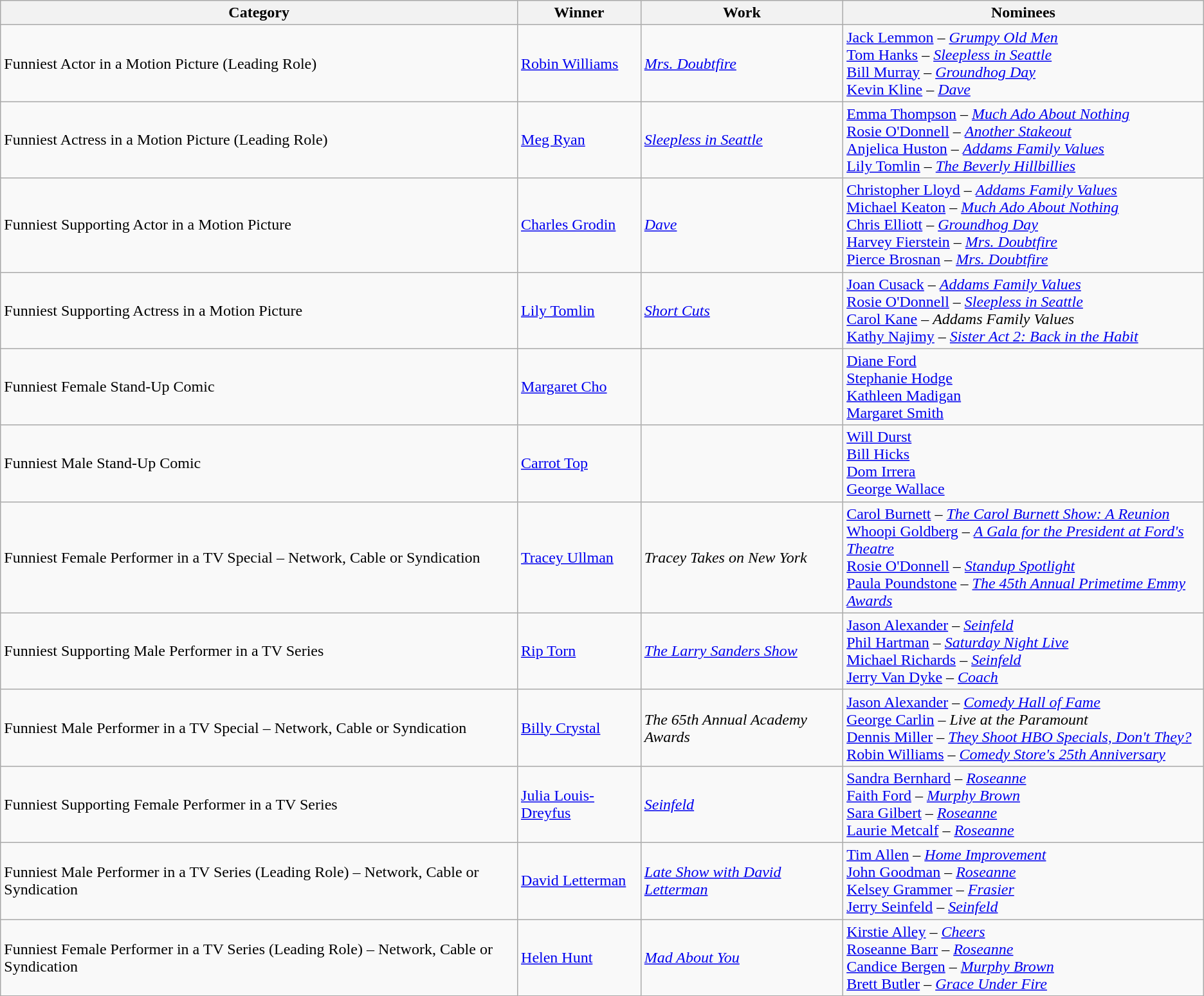<table class="wikitable sortable">
<tr>
<th>Category</th>
<th>Winner</th>
<th>Work</th>
<th class="unsortable">Nominees</th>
</tr>
<tr>
<td>Funniest Actor in a Motion Picture (Leading Role)</td>
<td><a href='#'>Robin Williams</a></td>
<td><em><a href='#'>Mrs. Doubtfire</a></em></td>
<td><a href='#'>Jack Lemmon</a> – <em><a href='#'>Grumpy Old Men</a></em><br><a href='#'>Tom Hanks</a> – <em><a href='#'>Sleepless in Seattle</a></em><br><a href='#'>Bill Murray</a> – <em><a href='#'>Groundhog Day</a></em><br><a href='#'>Kevin Kline</a> – <em><a href='#'>Dave</a></em></td>
</tr>
<tr>
<td>Funniest Actress in a Motion Picture (Leading Role)</td>
<td><a href='#'>Meg Ryan</a></td>
<td><em><a href='#'>Sleepless in Seattle</a></em></td>
<td><a href='#'>Emma Thompson</a> – <em><a href='#'>Much Ado About Nothing</a></em><br><a href='#'>Rosie O'Donnell</a> – <em><a href='#'>Another Stakeout</a></em><br><a href='#'>Anjelica Huston</a> – <em><a href='#'>Addams Family Values</a></em><br><a href='#'>Lily Tomlin</a> – <em><a href='#'>The Beverly Hillbillies</a></em></td>
</tr>
<tr>
<td>Funniest Supporting Actor in a Motion Picture</td>
<td><a href='#'>Charles Grodin</a></td>
<td><em><a href='#'>Dave</a></em></td>
<td><a href='#'>Christopher Lloyd</a> – <em><a href='#'>Addams Family Values</a></em><br><a href='#'>Michael Keaton</a> – <em><a href='#'>Much Ado About Nothing</a></em><br><a href='#'>Chris Elliott</a> – <em><a href='#'>Groundhog Day</a></em><br><a href='#'>Harvey Fierstein</a> – <em><a href='#'>Mrs. Doubtfire</a></em><br><a href='#'>Pierce Brosnan</a> – <em><a href='#'>Mrs. Doubtfire</a></em></td>
</tr>
<tr>
<td>Funniest Supporting Actress in a Motion Picture</td>
<td><a href='#'>Lily Tomlin</a></td>
<td><em><a href='#'>Short Cuts</a></em></td>
<td><a href='#'>Joan Cusack</a> – <em><a href='#'>Addams Family Values</a></em><br><a href='#'>Rosie O'Donnell</a> – <em><a href='#'>Sleepless in Seattle</a></em><br><a href='#'>Carol Kane</a> – <em>Addams Family Values</em><br><a href='#'>Kathy Najimy</a> – <em><a href='#'>Sister Act 2: Back in the Habit</a></em></td>
</tr>
<tr>
<td>Funniest Female Stand-Up Comic</td>
<td><a href='#'>Margaret Cho</a></td>
<td></td>
<td><a href='#'>Diane Ford</a><br><a href='#'>Stephanie Hodge</a><br><a href='#'>Kathleen Madigan</a><br><a href='#'>Margaret Smith</a></td>
</tr>
<tr>
<td>Funniest Male Stand-Up Comic</td>
<td><a href='#'>Carrot Top</a></td>
<td></td>
<td><a href='#'>Will Durst</a><br><a href='#'>Bill Hicks</a><br><a href='#'>Dom Irrera</a><br><a href='#'>George Wallace</a></td>
</tr>
<tr>
<td>Funniest Female Performer in a TV Special – Network, Cable or Syndication</td>
<td><a href='#'>Tracey Ullman</a></td>
<td><em>Tracey Takes on New York</em></td>
<td><a href='#'>Carol Burnett</a> – <em><a href='#'>The Carol Burnett Show: A Reunion</a></em><br><a href='#'>Whoopi Goldberg</a> – <em><a href='#'>A Gala for the President at Ford's Theatre</a></em><br><a href='#'>Rosie O'Donnell</a> – <em><a href='#'>Standup Spotlight</a></em><br><a href='#'>Paula Poundstone</a> – <em><a href='#'>The 45th Annual Primetime Emmy Awards</a></em></td>
</tr>
<tr>
<td>Funniest Supporting Male Performer in a TV Series</td>
<td><a href='#'>Rip Torn</a></td>
<td><em><a href='#'>The Larry Sanders Show</a></em></td>
<td><a href='#'>Jason Alexander</a> – <em><a href='#'>Seinfeld</a></em><br><a href='#'>Phil Hartman</a> – <em><a href='#'>Saturday Night Live</a></em><br><a href='#'>Michael Richards</a> – <em><a href='#'>Seinfeld</a></em><br><a href='#'>Jerry Van Dyke</a> – <em><a href='#'>Coach</a></em></td>
</tr>
<tr>
<td>Funniest Male Performer in a TV Special – Network, Cable or Syndication</td>
<td><a href='#'>Billy Crystal</a></td>
<td><em>The 65th Annual Academy Awards</em></td>
<td><a href='#'>Jason Alexander</a> – <em><a href='#'>Comedy Hall of Fame</a></em><br><a href='#'>George Carlin</a> – <em>Live at the Paramount</em><br><a href='#'>Dennis Miller</a> – <em><a href='#'>They Shoot HBO Specials, Don't They?</a></em><br><a href='#'>Robin Williams</a> – <em><a href='#'>Comedy Store's 25th Anniversary</a></em></td>
</tr>
<tr>
<td>Funniest Supporting Female Performer in a TV Series</td>
<td><a href='#'>Julia Louis-Dreyfus</a></td>
<td><em><a href='#'>Seinfeld</a></em></td>
<td><a href='#'>Sandra Bernhard</a> – <em><a href='#'>Roseanne</a></em><br><a href='#'>Faith Ford</a> – <em><a href='#'>Murphy Brown</a></em><br><a href='#'>Sara Gilbert</a> – <em><a href='#'>Roseanne</a></em><br><a href='#'>Laurie Metcalf</a> – <em><a href='#'>Roseanne</a></em></td>
</tr>
<tr>
<td>Funniest Male Performer in a TV Series (Leading Role) – Network, Cable or Syndication</td>
<td><a href='#'>David Letterman</a></td>
<td><em><a href='#'>Late Show with David Letterman</a></em></td>
<td><a href='#'>Tim Allen</a> – <em><a href='#'>Home Improvement</a></em><br><a href='#'>John Goodman</a> – <em><a href='#'>Roseanne</a></em><br><a href='#'>Kelsey Grammer</a> – <em><a href='#'>Frasier</a></em><br><a href='#'>Jerry Seinfeld</a> – <em><a href='#'>Seinfeld</a></em></td>
</tr>
<tr>
<td>Funniest Female Performer in a TV Series (Leading Role) – Network, Cable or Syndication</td>
<td><a href='#'>Helen Hunt</a></td>
<td><em><a href='#'>Mad About You</a></em></td>
<td><a href='#'>Kirstie Alley</a> – <em><a href='#'>Cheers</a></em><br><a href='#'>Roseanne Barr</a> – <em><a href='#'>Roseanne</a></em><br><a href='#'>Candice Bergen</a> – <em><a href='#'>Murphy Brown</a></em><br><a href='#'>Brett Butler</a> – <em><a href='#'>Grace Under Fire</a></em></td>
</tr>
</table>
